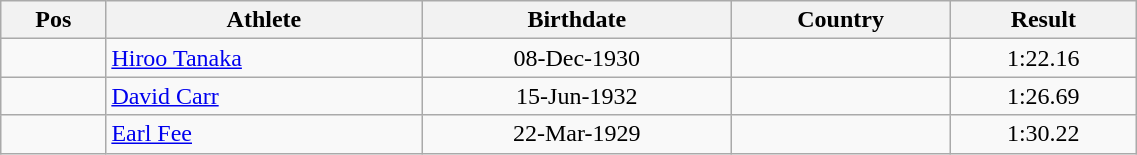<table class="wikitable"  style="text-align:center; width:60%;">
<tr>
<th>Pos</th>
<th>Athlete</th>
<th>Birthdate</th>
<th>Country</th>
<th>Result</th>
</tr>
<tr>
<td align=center></td>
<td align=left><a href='#'>Hiroo Tanaka</a></td>
<td>08-Dec-1930</td>
<td align=left></td>
<td>1:22.16</td>
</tr>
<tr>
<td align=center></td>
<td align=left><a href='#'>David Carr</a></td>
<td>15-Jun-1932</td>
<td align=left></td>
<td>1:26.69</td>
</tr>
<tr>
<td align=center></td>
<td align=left><a href='#'>Earl Fee</a></td>
<td>22-Mar-1929</td>
<td align=left></td>
<td>1:30.22</td>
</tr>
</table>
